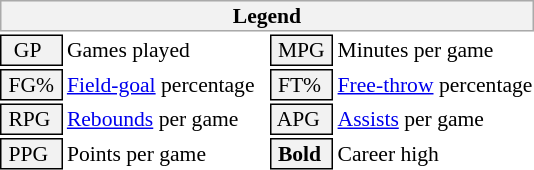<table class="toccolours" style="font-size: 90%; white-space: nowrap;">
<tr>
<th colspan="6" style="background:#f2f2f2; border:1px solid #aaa;">Legend</th>
</tr>
<tr>
<td style="background:#f2f2f2; border:1px solid black;">  GP</td>
<td>Games played</td>
<td style="background:#f2f2f2; border:1px solid black;"> MPG </td>
<td>Minutes per game</td>
</tr>
<tr>
<td style="background:#f2f2f2; border:1px solid black;"> FG% </td>
<td style="padding-right: 8px"><a href='#'>Field-goal</a> percentage</td>
<td style="background:#f2f2f2; border:1px solid black;"> FT% </td>
<td><a href='#'>Free-throw</a> percentage</td>
</tr>
<tr>
<td style="background:#f2f2f2; border:1px solid black;"> RPG </td>
<td><a href='#'>Rebounds</a> per game</td>
<td style="background:#f2f2f2; border:1px solid black;"> APG </td>
<td><a href='#'>Assists</a> per game</td>
</tr>
<tr>
<td style="background:#f2f2f2; border:1px solid black;"> PPG </td>
<td>Points per game</td>
<td style="background-color: #F2F2F2; border: 1px solid black"> <strong>Bold</strong> </td>
<td>Career high</td>
</tr>
</table>
